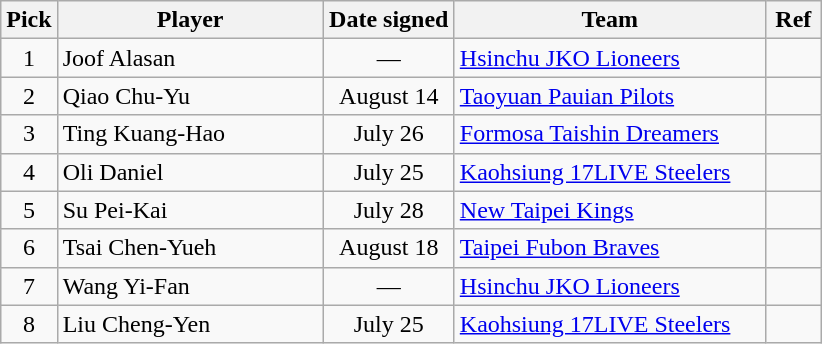<table class="wikitable sortable" style="text-align:left">
<tr>
<th style="width:30px">Pick</th>
<th style="width:170px">Player</th>
<th style="width:80px">Date signed</th>
<th style="width:200px">Team</th>
<th class="unsortable" style="width:30px">Ref</th>
</tr>
<tr>
<td align=center>1</td>
<td>Joof Alasan</td>
<td align=center>—</td>
<td><a href='#'>Hsinchu JKO Lioneers</a></td>
<td align=center></td>
</tr>
<tr>
<td align=center>2</td>
<td>Qiao Chu-Yu</td>
<td align=center>August 14</td>
<td><a href='#'>Taoyuan Pauian Pilots</a></td>
<td align=center></td>
</tr>
<tr>
<td align=center>3</td>
<td>Ting Kuang-Hao</td>
<td align=center>July 26</td>
<td><a href='#'>Formosa Taishin Dreamers</a></td>
<td align=center></td>
</tr>
<tr>
<td align=center>4</td>
<td>Oli Daniel</td>
<td align=center>July 25</td>
<td><a href='#'>Kaohsiung 17LIVE Steelers</a></td>
<td align=center></td>
</tr>
<tr>
<td align=center>5</td>
<td>Su Pei-Kai</td>
<td align=center>July 28</td>
<td><a href='#'>New Taipei Kings</a></td>
<td align=center></td>
</tr>
<tr>
<td align=center>6</td>
<td>Tsai Chen-Yueh</td>
<td align=center>August 18</td>
<td><a href='#'>Taipei Fubon Braves</a></td>
<td align=center></td>
</tr>
<tr>
<td align=center>7</td>
<td>Wang Yi-Fan</td>
<td align=center>—</td>
<td><a href='#'>Hsinchu JKO Lioneers</a></td>
<td align=center></td>
</tr>
<tr>
<td align=center>8</td>
<td>Liu Cheng-Yen</td>
<td align=center>July 25</td>
<td><a href='#'>Kaohsiung 17LIVE Steelers</a></td>
<td align=center></td>
</tr>
</table>
